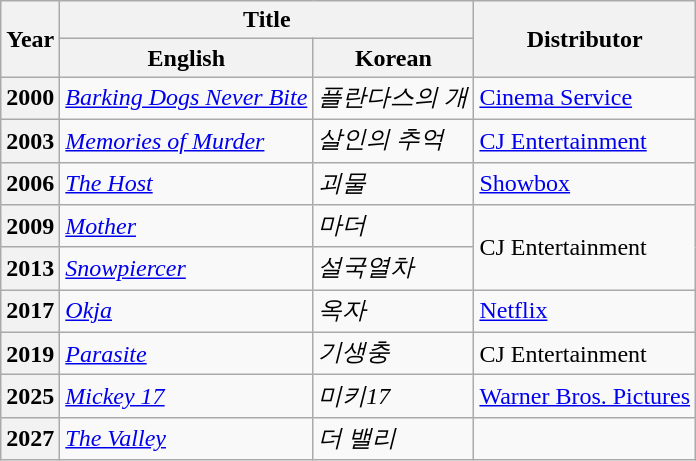<table class="wikitable sortable plainrowheaders">
<tr>
<th rowspan="2" scope="col">Year</th>
<th colspan="2" scope="col">Title</th>
<th rowspan="2" scope="col">Distributor</th>
</tr>
<tr>
<th>English</th>
<th>Korean</th>
</tr>
<tr>
<th scope="row">2000</th>
<td><em><a href='#'>Barking Dogs Never Bite</a></em></td>
<td><em>플란다스의 개</em></td>
<td><a href='#'>Cinema Service</a></td>
</tr>
<tr>
<th scope="row">2003</th>
<td><em><a href='#'>Memories of Murder</a></em></td>
<td><em>살인의 추억</em></td>
<td><a href='#'>CJ Entertainment</a></td>
</tr>
<tr>
<th scope="row">2006</th>
<td><em><a href='#'>The Host</a></em></td>
<td><em>괴물</em></td>
<td><a href='#'>Showbox</a></td>
</tr>
<tr>
<th scope="row">2009</th>
<td><em><a href='#'>Mother</a></em></td>
<td><em>마더</em></td>
<td rowspan="2">CJ Entertainment</td>
</tr>
<tr>
<th scope="row">2013</th>
<td><em><a href='#'>Snowpiercer</a></em></td>
<td><em>설국열차</em></td>
</tr>
<tr>
<th scope="row">2017</th>
<td><em><a href='#'>Okja</a></em></td>
<td><em>옥자</em></td>
<td><a href='#'>Netflix</a></td>
</tr>
<tr>
<th scope="row">2019</th>
<td><em><a href='#'>Parasite</a></em></td>
<td><em>기생충</em></td>
<td>CJ Entertainment</td>
</tr>
<tr>
<th scope="row">2025</th>
<td><em><a href='#'>Mickey 17</a></em></td>
<td><em>미키17</em></td>
<td><a href='#'>Warner Bros. Pictures</a></td>
</tr>
<tr>
<th scope="row">2027</th>
<td><em><a href='#'>The Valley</a></em></td>
<td><em>더 밸리</em></td>
<td></td>
</tr>
</table>
